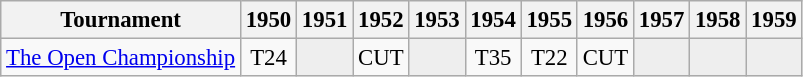<table class="wikitable" style="font-size:95%;text-align:center;">
<tr>
<th>Tournament</th>
<th>1950</th>
<th>1951</th>
<th>1952</th>
<th>1953</th>
<th>1954</th>
<th>1955</th>
<th>1956</th>
<th>1957</th>
<th>1958</th>
<th>1959</th>
</tr>
<tr>
<td align=left><a href='#'>The Open Championship</a></td>
<td>T24</td>
<td style="background:#eeeeee;"></td>
<td>CUT</td>
<td style="background:#eeeeee;"></td>
<td>T35</td>
<td>T22</td>
<td>CUT</td>
<td style="background:#eeeeee;"></td>
<td style="background:#eeeeee;"></td>
<td style="background:#eeeeee;"></td>
</tr>
</table>
